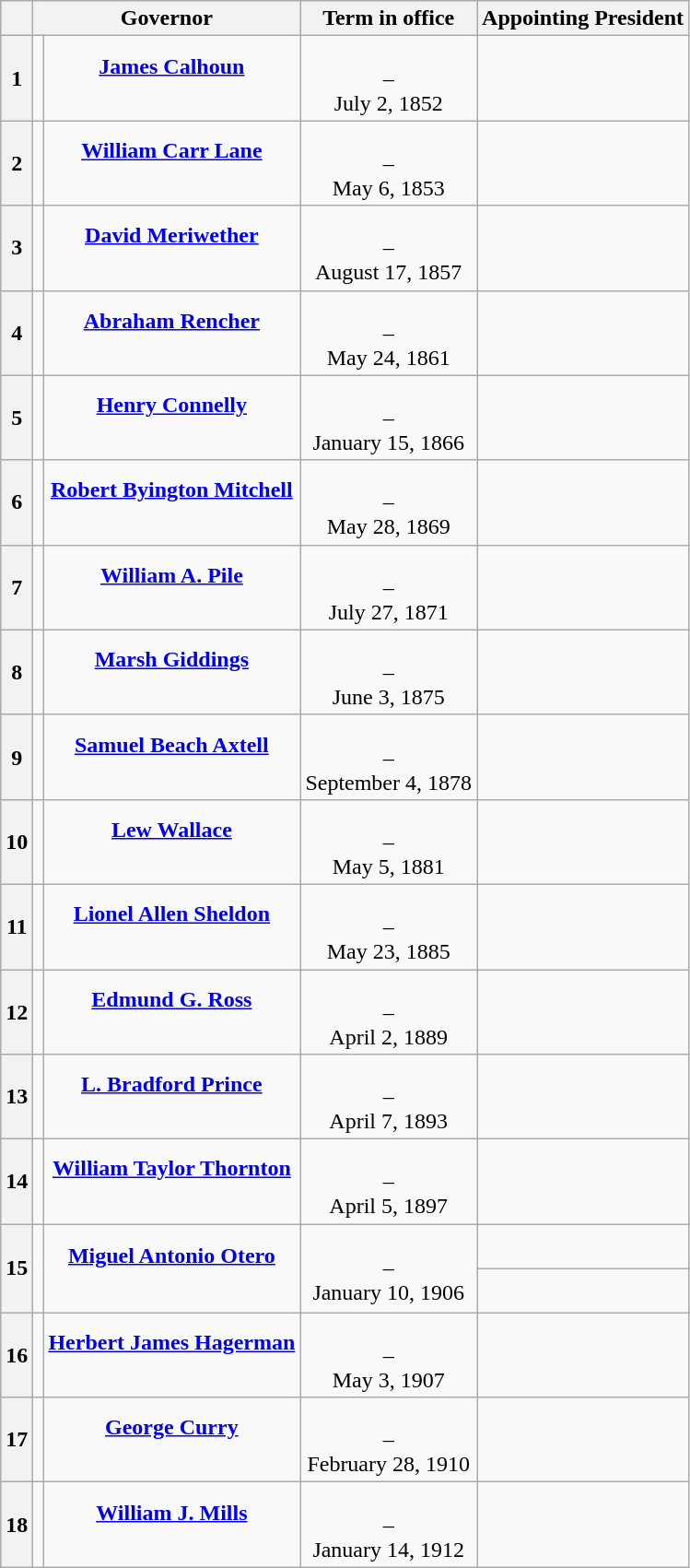<table class="wikitable sortable" style="text-align:center;">
<tr>
<th scope="col" data-sort-type="number"></th>
<th scope="colgroup" colspan="2">Governor</th>
<th scope="col">Term in office</th>
<th scope="col">Appointing President</th>
</tr>
<tr style="height:2em;">
<th scope="row">1</th>
<td data-sort-value="Calhoun, James"></td>
<td><strong><a href='#'>James Calhoun</a></strong><br><br></td>
<td><br>–<br>July 2, 1852<br></td>
<td></td>
</tr>
<tr style="height:2em;">
<th scope="row">2</th>
<td data-sort-value="Lane, William"></td>
<td><strong><a href='#'>William Carr Lane</a></strong><br><br></td>
<td><br>–<br>May 6, 1853<br></td>
<td></td>
</tr>
<tr style="height:2em;">
<th scope="row">3</th>
<td data-sort-value="Meriwether, David"></td>
<td><strong><a href='#'>David Meriwether</a></strong><br><br></td>
<td><br>–<br>August 17, 1857<br></td>
<td></td>
</tr>
<tr style="height:2em;">
<th scope="row">4</th>
<td data-sort-value="Rencher, Abraham"></td>
<td><strong><a href='#'>Abraham Rencher</a></strong><br><br></td>
<td><br>–<br>May 24, 1861<br></td>
<td></td>
</tr>
<tr style="height:2em;">
<th scope="row">5</th>
<td data-sort-value="Connelly, Henry"></td>
<td><strong><a href='#'>Henry Connelly</a></strong><br><br></td>
<td><br>–<br>January 15, 1866<br></td>
<td></td>
</tr>
<tr style="height:2em;">
<th scope="row">6</th>
<td data-sort-value="Mitchell, Robert"></td>
<td><strong><a href='#'>Robert Byington Mitchell</a></strong><br><br></td>
<td><br>–<br>May 28, 1869<br></td>
<td></td>
</tr>
<tr style="height:2em;">
<th scope="row">7</th>
<td data-sort-value="Pile, William"></td>
<td><strong><a href='#'>William A. Pile</a></strong><br><br></td>
<td><br>–<br>July 27, 1871<br></td>
<td></td>
</tr>
<tr style="height:2em;">
<th scope="row">8</th>
<td data-sort-value="Giddings, Marsh"></td>
<td><strong><a href='#'>Marsh Giddings</a></strong><br><br></td>
<td><br>–<br>June 3, 1875<br></td>
<td></td>
</tr>
<tr style="height:2em;">
<th scope="row">9</th>
<td data-sort-value="Axtell, Samuel"></td>
<td><strong><a href='#'>Samuel Beach Axtell</a></strong><br><br></td>
<td><br>–<br>September 4, 1878<br></td>
<td></td>
</tr>
<tr style="height:2em;">
<th scope="row">10</th>
<td data-sort-value="Wallace, Lew"></td>
<td><strong><a href='#'>Lew Wallace</a></strong><br><br></td>
<td><br>–<br>May 5, 1881<br></td>
<td></td>
</tr>
<tr style="height:2em;">
<th scope="row">11</th>
<td data-sort-value="Sheldon, Lionel"></td>
<td><strong><a href='#'>Lionel Allen Sheldon</a></strong><br><br></td>
<td><br>–<br>May 23, 1885<br></td>
<td></td>
</tr>
<tr style="height:2em;">
<th scope="row">12</th>
<td data-sort-value="Ross, Edmund"></td>
<td><strong><a href='#'>Edmund G. Ross</a></strong><br><br></td>
<td><br>–<br>April 2, 1889<br></td>
<td></td>
</tr>
<tr style="height:2em;">
<th scope="row">13</th>
<td data-sort-value="Prince, L. Bradford"></td>
<td><strong><a href='#'>L. Bradford Prince</a></strong><br><br></td>
<td><br>–<br>April 7, 1893<br></td>
<td></td>
</tr>
<tr style="height:2em;">
<th scope="row">14</th>
<td data-sort-value="Thornton, William"></td>
<td><strong><a href='#'>William Taylor Thornton</a></strong><br><br></td>
<td><br>–<br>April 5, 1897<br></td>
<td></td>
</tr>
<tr style="height:2em;">
<th rowspan="2" scope="rowgroup">15</th>
<td rowspan="2" data-sort-value="Otero, Miguel"></td>
<td rowspan="2"><strong><a href='#'>Miguel Antonio Otero</a></strong><br><br></td>
<td rowspan="2"><br>–<br>January 10, 1906<br></td>
<td></td>
</tr>
<tr style="height:2em;">
<td></td>
</tr>
<tr style="height:2em;">
<th scope="row">16</th>
<td data-sort-value="Hagerman, Herbert"></td>
<td><strong><a href='#'>Herbert James Hagerman</a></strong><br><br></td>
<td><br>–<br>May 3, 1907<br></td>
<td></td>
</tr>
<tr style="height:2em;">
<th scope="row">17</th>
<td data-sort-value="Curry, George"></td>
<td><strong><a href='#'>George Curry</a></strong><br><br></td>
<td><br>–<br>February 28, 1910<br></td>
<td></td>
</tr>
<tr style="height:2em;">
<th scope="row">18</th>
<td data-sort-value="Mills, William"></td>
<td><strong><a href='#'>William J. Mills</a></strong><br><br></td>
<td><br>–<br>January 14, 1912<br></td>
<td></td>
</tr>
</table>
